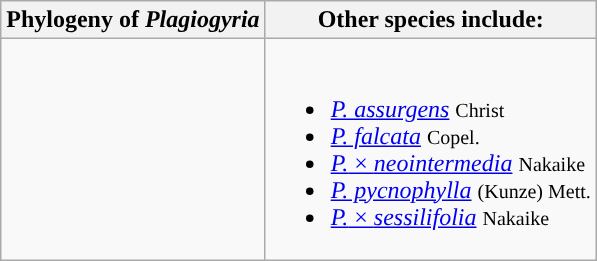<table class="wikitable">
<tr>
<th colspan=1>Phylogeny of <em>Plagiogyria</em></th>
<th colspan=1>Other species include:</th>
</tr>
<tr>
<td style="vertical-align:top"><br></td>
<td><br><ul><li><em><a href='#'>P. assurgens</a></em> <small>Christ</small></li><li><em><a href='#'>P. falcata</a></em> <small>Copel.</small></li><li><a href='#'><em>P.</em> × <em>neointermedia</em></a> <small>Nakaike</small></li><li><em><a href='#'>P. pycnophylla</a></em> <small>(Kunze) Mett.</small></li><li><a href='#'><em>P.</em> × <em>sessilifolia</em></a> <small>Nakaike</small></li></ul></td>
</tr>
</table>
